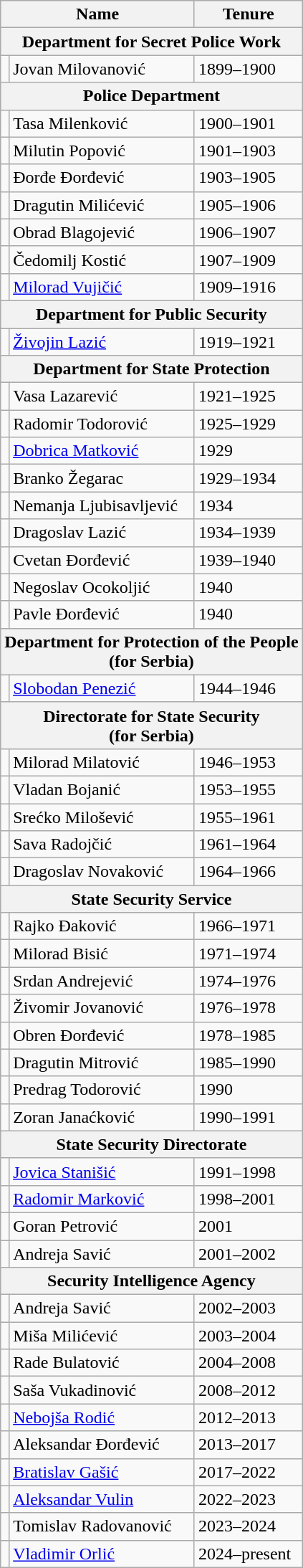<table class="wikitable">
<tr>
<th colspan=2>Name</th>
<th>Tenure</th>
</tr>
<tr>
<th colspan=3>Department for Secret Police Work</th>
</tr>
<tr>
<td></td>
<td>Jovan Milovanović</td>
<td>1899–1900</td>
</tr>
<tr>
<th colspan=3>Police Department</th>
</tr>
<tr>
<td></td>
<td>Tasa Milenković</td>
<td>1900–1901</td>
</tr>
<tr>
<td></td>
<td>Milutin Popović</td>
<td>1901–1903</td>
</tr>
<tr>
<td></td>
<td>Đorđe Đorđević</td>
<td>1903–1905</td>
</tr>
<tr>
<td></td>
<td>Dragutin Milićević</td>
<td>1905–1906</td>
</tr>
<tr>
<td></td>
<td>Obrad Blagojević</td>
<td>1906–1907</td>
</tr>
<tr>
<td></td>
<td>Čedomilj Kostić</td>
<td>1907–1909</td>
</tr>
<tr>
<td></td>
<td><a href='#'>Milorad Vujičić</a></td>
<td>1909–1916</td>
</tr>
<tr>
<th colspan=3>Department for Public Security</th>
</tr>
<tr>
<td></td>
<td><a href='#'>Živojin Lazić</a></td>
<td>1919–1921</td>
</tr>
<tr>
<th colspan=3>Department for State Protection</th>
</tr>
<tr>
<td></td>
<td>Vasa Lazarević</td>
<td>1921–1925</td>
</tr>
<tr>
<td></td>
<td>Radomir Todorović</td>
<td>1925–1929</td>
</tr>
<tr>
<td></td>
<td><a href='#'>Dobrica Matković</a></td>
<td>1929</td>
</tr>
<tr>
<td></td>
<td>Branko Žegarac</td>
<td>1929–1934</td>
</tr>
<tr>
<td></td>
<td>Nemanja Ljubisavljević</td>
<td>1934</td>
</tr>
<tr>
<td></td>
<td>Dragoslav Lazić</td>
<td>1934–1939</td>
</tr>
<tr>
<td></td>
<td>Cvetan Đorđević</td>
<td>1939–1940</td>
</tr>
<tr>
<td></td>
<td>Negoslav Ocokoljić</td>
<td>1940</td>
</tr>
<tr>
<td></td>
<td>Pavle Đorđević</td>
<td>1940</td>
</tr>
<tr>
<th colspan=3>Department for Protection of the People<br>(for Serbia)</th>
</tr>
<tr>
<td></td>
<td><a href='#'>Slobodan Penezić</a></td>
<td>1944–1946</td>
</tr>
<tr>
<th colspan=3>Directorate for State Security<br>(for Serbia)</th>
</tr>
<tr>
<td></td>
<td>Milorad Milatović</td>
<td>1946–1953</td>
</tr>
<tr>
<td></td>
<td>Vladan Bojanić</td>
<td>1953–1955</td>
</tr>
<tr>
<td></td>
<td>Srećko Milošević</td>
<td>1955–1961</td>
</tr>
<tr>
<td></td>
<td>Sava Radojčić</td>
<td>1961–1964</td>
</tr>
<tr>
<td></td>
<td>Dragoslav Novaković</td>
<td>1964–1966</td>
</tr>
<tr>
<th colspan=3>State Security Service</th>
</tr>
<tr>
<td></td>
<td>Rajko Đaković</td>
<td>1966–1971</td>
</tr>
<tr>
<td></td>
<td>Milorad Bisić</td>
<td>1971–1974</td>
</tr>
<tr>
<td></td>
<td>Srdan Andrejević</td>
<td>1974–1976</td>
</tr>
<tr>
<td></td>
<td>Živomir Jovanović</td>
<td>1976–1978</td>
</tr>
<tr>
<td></td>
<td>Obren Đorđević</td>
<td>1978–1985</td>
</tr>
<tr>
<td></td>
<td>Dragutin Mitrović</td>
<td>1985–1990</td>
</tr>
<tr>
<td></td>
<td>Predrag Todorović</td>
<td>1990</td>
</tr>
<tr>
<td></td>
<td>Zoran Janaćković</td>
<td>1990–1991</td>
</tr>
<tr>
<th colspan=3>State Security Directorate</th>
</tr>
<tr>
<td></td>
<td><a href='#'>Jovica Stanišić</a></td>
<td>1991–1998</td>
</tr>
<tr>
<td></td>
<td><a href='#'>Radomir Marković</a></td>
<td>1998–2001</td>
</tr>
<tr>
<td></td>
<td>Goran Petrović</td>
<td>2001</td>
</tr>
<tr>
<td></td>
<td>Andreja Savić</td>
<td>2001–2002</td>
</tr>
<tr>
<th colspan=3>Security Intelligence Agency</th>
</tr>
<tr>
<td></td>
<td>Andreja Savić</td>
<td>2002–2003</td>
</tr>
<tr>
<td></td>
<td>Miša Milićević</td>
<td>2003–2004</td>
</tr>
<tr>
<td></td>
<td>Rade Bulatović</td>
<td>2004–2008</td>
</tr>
<tr>
<td></td>
<td>Saša Vukadinović</td>
<td>2008–2012</td>
</tr>
<tr>
<td></td>
<td><a href='#'>Nebojša Rodić</a></td>
<td>2012–2013</td>
</tr>
<tr>
<td></td>
<td>Aleksandar Đorđević</td>
<td>2013–2017</td>
</tr>
<tr>
<td></td>
<td><a href='#'>Bratislav Gašić</a></td>
<td>2017–2022</td>
</tr>
<tr>
<td></td>
<td><a href='#'>Aleksandar Vulin</a></td>
<td>2022–2023</td>
</tr>
<tr>
<td></td>
<td>Tomislav Radovanović</td>
<td>2023–2024</td>
</tr>
<tr>
<td></td>
<td><a href='#'>Vladimir Orlić</a></td>
<td>2024–present</td>
</tr>
</table>
